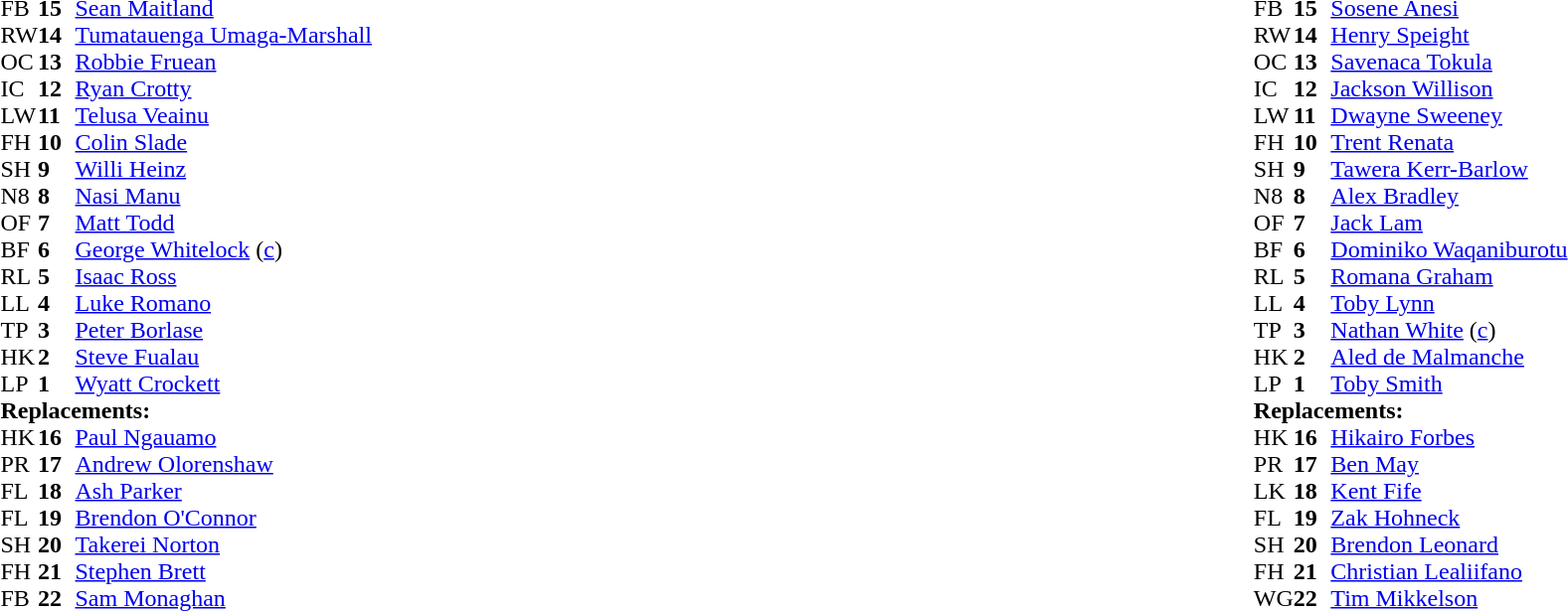<table style="width:100%">
<tr>
<td style="vertical-align:top;width:50%"><br><table cellspacing="0" cellpadding="0">
<tr>
<th width="25"></th>
<th width="25"></th>
</tr>
<tr>
<td>FB</td>
<td><strong>15</strong></td>
<td><a href='#'>Sean Maitland</a></td>
<td></td>
<td></td>
</tr>
<tr>
<td>RW</td>
<td><strong>14</strong></td>
<td><a href='#'>Tumatauenga Umaga-Marshall</a></td>
</tr>
<tr>
<td>OC</td>
<td><strong>13</strong></td>
<td><a href='#'>Robbie Fruean</a></td>
</tr>
<tr>
<td>IC</td>
<td><strong>12</strong></td>
<td><a href='#'>Ryan Crotty</a></td>
</tr>
<tr>
<td>LW</td>
<td><strong>11</strong></td>
<td><a href='#'>Telusa Veainu</a></td>
<td></td>
<td></td>
</tr>
<tr>
<td>FH</td>
<td><strong>10</strong></td>
<td><a href='#'>Colin Slade</a></td>
<td></td>
<td></td>
</tr>
<tr>
<td>SH</td>
<td><strong>9</strong></td>
<td><a href='#'>Willi Heinz</a></td>
</tr>
<tr>
<td>N8</td>
<td><strong>8</strong></td>
<td><a href='#'>Nasi Manu</a></td>
<td></td>
<td></td>
</tr>
<tr>
<td>OF</td>
<td><strong>7</strong></td>
<td><a href='#'>Matt Todd</a></td>
</tr>
<tr>
<td>BF</td>
<td><strong>6</strong></td>
<td><a href='#'>George Whitelock</a> (<a href='#'>c</a>)</td>
</tr>
<tr>
<td>RL</td>
<td><strong>5</strong></td>
<td><a href='#'>Isaac Ross</a></td>
</tr>
<tr>
<td>LL</td>
<td><strong>4</strong></td>
<td><a href='#'>Luke Romano</a></td>
<td></td>
<td></td>
</tr>
<tr>
<td>TP</td>
<td><strong>3</strong></td>
<td><a href='#'>Peter Borlase</a></td>
<td></td>
<td></td>
</tr>
<tr>
<td>HK</td>
<td><strong>2</strong></td>
<td><a href='#'>Steve Fualau</a></td>
<td></td>
<td></td>
</tr>
<tr>
<td>LP</td>
<td><strong>1</strong></td>
<td><a href='#'>Wyatt Crockett</a></td>
</tr>
<tr>
<td colspan=3><strong>Replacements:</strong></td>
</tr>
<tr>
<td>HK</td>
<td><strong>16</strong></td>
<td><a href='#'>Paul Ngauamo</a></td>
<td></td>
<td></td>
</tr>
<tr>
<td>PR</td>
<td><strong>17</strong></td>
<td><a href='#'>Andrew Olorenshaw</a></td>
<td></td>
<td></td>
</tr>
<tr>
<td>FL</td>
<td><strong>18</strong></td>
<td><a href='#'>Ash Parker</a></td>
<td></td>
<td></td>
</tr>
<tr>
<td>FL</td>
<td><strong>19</strong></td>
<td><a href='#'>Brendon O'Connor</a></td>
<td></td>
<td></td>
</tr>
<tr>
<td>SH</td>
<td><strong>20</strong></td>
<td><a href='#'>Takerei Norton</a></td>
<td></td>
<td></td>
</tr>
<tr>
<td>FH</td>
<td><strong>21</strong></td>
<td><a href='#'>Stephen Brett</a></td>
<td></td>
<td></td>
</tr>
<tr>
<td>FB</td>
<td><strong>22</strong></td>
<td><a href='#'>Sam Monaghan</a></td>
<td></td>
<td></td>
</tr>
</table>
</td>
<td style="vertical-align:top"></td>
<td style="vertical-align:top;width:50%"><br><table cellspacing="0" cellpadding="0" style="margin:auto">
<tr>
<th width="25"></th>
<th width="25"></th>
</tr>
<tr>
<td>FB</td>
<td><strong>15</strong></td>
<td><a href='#'>Sosene Anesi</a></td>
</tr>
<tr>
<td>RW</td>
<td><strong>14</strong></td>
<td><a href='#'>Henry Speight</a></td>
<td></td>
<td></td>
</tr>
<tr>
<td>OC</td>
<td><strong>13</strong></td>
<td><a href='#'>Savenaca Tokula</a></td>
<td></td>
<td></td>
<td></td>
</tr>
<tr>
<td>IC</td>
<td><strong>12</strong></td>
<td><a href='#'>Jackson Willison</a></td>
<td></td>
<td></td>
<td></td>
<td></td>
</tr>
<tr>
<td>LW</td>
<td><strong>11</strong></td>
<td><a href='#'>Dwayne Sweeney</a></td>
</tr>
<tr>
<td>FH</td>
<td><strong>10</strong></td>
<td><a href='#'>Trent Renata</a></td>
</tr>
<tr>
<td>SH</td>
<td><strong>9</strong></td>
<td><a href='#'>Tawera Kerr-Barlow</a></td>
<td></td>
<td></td>
</tr>
<tr>
<td>N8</td>
<td><strong>8</strong></td>
<td><a href='#'>Alex Bradley</a></td>
<td></td>
<td></td>
</tr>
<tr>
<td>OF</td>
<td><strong>7</strong></td>
<td><a href='#'>Jack Lam</a></td>
</tr>
<tr>
<td>BF</td>
<td><strong>6</strong></td>
<td><a href='#'>Dominiko Waqaniburotu</a></td>
</tr>
<tr>
<td>RL</td>
<td><strong>5</strong></td>
<td><a href='#'>Romana Graham</a></td>
<td></td>
<td></td>
</tr>
<tr>
<td>LL</td>
<td><strong>4</strong></td>
<td><a href='#'>Toby Lynn</a></td>
</tr>
<tr>
<td>TP</td>
<td><strong>3</strong></td>
<td><a href='#'>Nathan White</a> (<a href='#'>c</a>)</td>
</tr>
<tr>
<td>HK</td>
<td><strong>2</strong></td>
<td><a href='#'>Aled de Malmanche</a></td>
<td></td>
<td></td>
</tr>
<tr>
<td>LP</td>
<td><strong>1</strong></td>
<td><a href='#'>Toby Smith</a></td>
<td></td>
<td></td>
</tr>
<tr>
<td colspan=3><strong>Replacements:</strong></td>
</tr>
<tr>
<td>HK</td>
<td><strong>16</strong></td>
<td><a href='#'>Hikairo Forbes</a></td>
<td></td>
<td></td>
</tr>
<tr>
<td>PR</td>
<td><strong>17</strong></td>
<td><a href='#'>Ben May</a></td>
<td></td>
<td></td>
</tr>
<tr>
<td>LK</td>
<td><strong>18</strong></td>
<td><a href='#'>Kent Fife</a></td>
<td></td>
<td></td>
</tr>
<tr>
<td>FL</td>
<td><strong>19</strong></td>
<td><a href='#'>Zak Hohneck</a></td>
<td></td>
<td></td>
</tr>
<tr>
<td>SH</td>
<td><strong>20</strong></td>
<td><a href='#'>Brendon Leonard</a></td>
<td></td>
<td></td>
</tr>
<tr>
<td>FH</td>
<td><strong>21</strong></td>
<td><a href='#'>Christian Lealiifano</a></td>
<td></td>
<td></td>
<td></td>
<td></td>
</tr>
<tr>
<td>WG</td>
<td><strong>22</strong></td>
<td><a href='#'>Tim Mikkelson</a></td>
<td></td>
<td></td>
</tr>
</table>
</td>
</tr>
</table>
